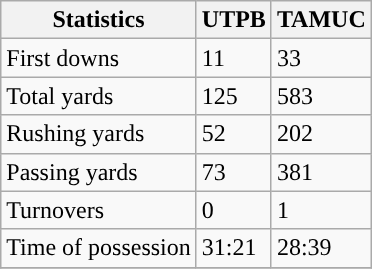<table class="wikitable" style="float: left;">
<tr>
<th>Statistics</th>
<th>UTPB</th>
<th>TAMUC</th>
</tr>
<tr>
<td>First downs</td>
<td>11</td>
<td>33</td>
</tr>
<tr>
<td>Total yards</td>
<td>125</td>
<td>583</td>
</tr>
<tr>
<td>Rushing yards</td>
<td>52</td>
<td>202</td>
</tr>
<tr>
<td>Passing yards</td>
<td>73</td>
<td>381</td>
</tr>
<tr>
<td>Turnovers</td>
<td>0</td>
<td>1</td>
</tr>
<tr>
<td>Time of possession</td>
<td>31:21</td>
<td>28:39</td>
</tr>
<tr>
</tr>
</table>
